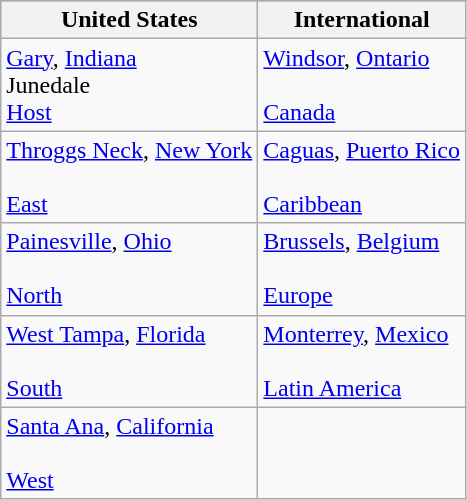<table class="wikitable">
<tr style="background:#bebebe;">
<th>United States</th>
<th>International</th>
</tr>
<tr>
<td> <a href='#'>Gary</a>, <a href='#'>Indiana</a><br>Junedale<br><a href='#'>Host</a></td>
<td> <a href='#'>Windsor</a>, <a href='#'>Ontario</a><br><br><a href='#'>Canada</a></td>
</tr>
<tr>
<td> <a href='#'>Throggs Neck</a>, <a href='#'>New York</a><br><br><a href='#'>East</a></td>
<td> <a href='#'>Caguas</a>, <a href='#'>Puerto Rico</a><br><br><a href='#'>Caribbean</a></td>
</tr>
<tr>
<td> <a href='#'>Painesville</a>, <a href='#'>Ohio</a><br><br><a href='#'>North</a></td>
<td> <a href='#'>Brussels</a>, <a href='#'>Belgium</a><br><br><a href='#'>Europe</a></td>
</tr>
<tr>
<td> <a href='#'>West Tampa</a>, <a href='#'>Florida</a><br><br><a href='#'>South</a></td>
<td> <a href='#'>Monterrey</a>, <a href='#'>Mexico</a><br><br><a href='#'>Latin America</a></td>
</tr>
<tr>
<td> <a href='#'>Santa Ana</a>, <a href='#'>California</a><br><br><a href='#'>West</a></td>
<td></td>
</tr>
</table>
